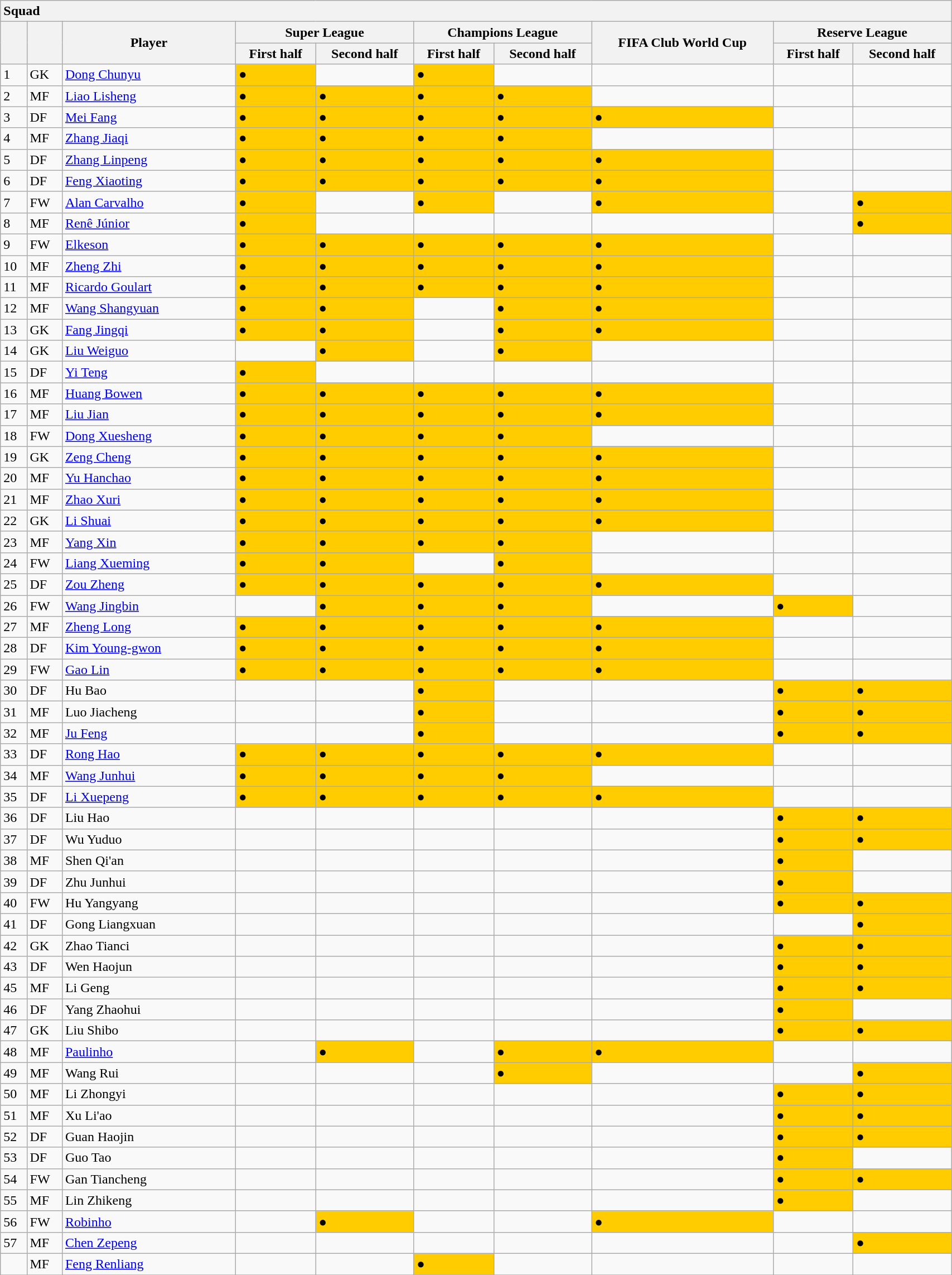<table class="wikitable collapsible collapsed" style="width:90%;">
<tr>
<th colspan=10 style="text-align:left;">Squad</th>
</tr>
<tr>
<th rowspan=2></th>
<th rowspan=2></th>
<th rowspan=2 width="200">Player</th>
<th colspan=2 width="50">Super League</th>
<th colspan=2 width="50">Champions League</th>
<th rowspan=2>FIFA Club World Cup</th>
<th colspan=2 width="50">Reserve League</th>
</tr>
<tr>
<th>First half</th>
<th>Second half</th>
<th>First half</th>
<th>Second half</th>
<th>First half</th>
<th>Second half</th>
</tr>
<tr>
<td>1</td>
<td>GK</td>
<td align=left> <a href='#'>Dong Chunyu</a></td>
<td bgcolor=#ffcc00>●</td>
<td></td>
<td bgcolor=#ffcc00>●</td>
<td></td>
<td></td>
<td></td>
<td></td>
</tr>
<tr>
<td>2</td>
<td>MF</td>
<td align=left> <a href='#'>Liao Lisheng</a></td>
<td bgcolor=#ffcc00>●</td>
<td bgcolor=#ffcc00>●</td>
<td bgcolor=#ffcc00>●</td>
<td bgcolor=#ffcc00>●</td>
<td></td>
<td></td>
<td></td>
</tr>
<tr>
<td>3</td>
<td>DF</td>
<td align=left> <a href='#'>Mei Fang</a></td>
<td bgcolor=#ffcc00>●</td>
<td bgcolor=#ffcc00>●</td>
<td bgcolor=#ffcc00>●</td>
<td bgcolor=#ffcc00>●</td>
<td bgcolor=#ffcc00>●</td>
<td></td>
<td></td>
</tr>
<tr>
<td>4</td>
<td>MF</td>
<td align=left> <a href='#'>Zhang Jiaqi</a></td>
<td bgcolor=#ffcc00>●</td>
<td bgcolor=#ffcc00>●</td>
<td bgcolor=#ffcc00>●</td>
<td bgcolor=#ffcc00>●</td>
<td></td>
<td></td>
<td></td>
</tr>
<tr>
<td>5</td>
<td>DF</td>
<td align=left> <a href='#'>Zhang Linpeng</a></td>
<td bgcolor=#ffcc00>●</td>
<td bgcolor=#ffcc00>●</td>
<td bgcolor=#ffcc00>●</td>
<td bgcolor=#ffcc00>●</td>
<td bgcolor=#ffcc00>●</td>
<td></td>
<td></td>
</tr>
<tr>
<td>6</td>
<td>DF</td>
<td align=left> <a href='#'>Feng Xiaoting</a></td>
<td bgcolor=#ffcc00>●</td>
<td bgcolor=#ffcc00>●</td>
<td bgcolor=#ffcc00>●</td>
<td bgcolor=#ffcc00>●</td>
<td bgcolor=#ffcc00>●</td>
<td></td>
<td></td>
</tr>
<tr>
<td>7</td>
<td>FW</td>
<td align=left> <a href='#'>Alan Carvalho</a></td>
<td bgcolor=#ffcc00>●</td>
<td></td>
<td bgcolor=#ffcc00>●</td>
<td></td>
<td bgcolor=#ffcc00>●</td>
<td></td>
<td bgcolor=#ffcc00>●</td>
</tr>
<tr>
<td>8</td>
<td>MF</td>
<td align=left> <a href='#'>Renê Júnior</a></td>
<td bgcolor=#ffcc00>●</td>
<td></td>
<td></td>
<td></td>
<td></td>
<td></td>
<td bgcolor=#ffcc00>●</td>
</tr>
<tr>
<td>9</td>
<td>FW</td>
<td align=left> <a href='#'>Elkeson</a></td>
<td bgcolor=#ffcc00>●</td>
<td bgcolor=#ffcc00>●</td>
<td bgcolor=#ffcc00>●</td>
<td bgcolor=#ffcc00>●</td>
<td bgcolor=#ffcc00>●</td>
<td></td>
<td></td>
</tr>
<tr>
<td>10</td>
<td>MF</td>
<td align=left> <a href='#'>Zheng Zhi</a></td>
<td bgcolor=#ffcc00>●</td>
<td bgcolor=#ffcc00>●</td>
<td bgcolor=#ffcc00>●</td>
<td bgcolor=#ffcc00>●</td>
<td bgcolor=#ffcc00>●</td>
<td></td>
<td></td>
</tr>
<tr>
<td>11</td>
<td>MF</td>
<td align=left> <a href='#'>Ricardo Goulart</a></td>
<td bgcolor=#ffcc00>●</td>
<td bgcolor=#ffcc00>●</td>
<td bgcolor=#ffcc00>●</td>
<td bgcolor=#ffcc00>●</td>
<td bgcolor=#ffcc00>●</td>
<td></td>
<td></td>
</tr>
<tr>
<td>12</td>
<td>MF</td>
<td align=left> <a href='#'>Wang Shangyuan</a></td>
<td bgcolor=#ffcc00>●</td>
<td bgcolor=#ffcc00>●</td>
<td></td>
<td bgcolor=#ffcc00>●</td>
<td bgcolor=#ffcc00>●</td>
<td></td>
<td></td>
</tr>
<tr>
<td>13</td>
<td>GK</td>
<td align=left> <a href='#'>Fang Jingqi</a></td>
<td bgcolor=#ffcc00>●</td>
<td bgcolor=#ffcc00>●</td>
<td></td>
<td bgcolor=#ffcc00>●</td>
<td bgcolor=#ffcc00>●</td>
<td></td>
<td></td>
</tr>
<tr>
<td>14</td>
<td>GK</td>
<td align=left> <a href='#'>Liu Weiguo</a></td>
<td></td>
<td bgcolor=#ffcc00>●</td>
<td></td>
<td bgcolor=#ffcc00>●</td>
<td></td>
<td></td>
<td></td>
</tr>
<tr>
<td>15</td>
<td>DF</td>
<td align=left> <a href='#'>Yi Teng</a></td>
<td bgcolor=#ffcc00>●</td>
<td></td>
<td></td>
<td></td>
<td></td>
<td></td>
<td></td>
</tr>
<tr>
<td>16</td>
<td>MF</td>
<td align=left> <a href='#'>Huang Bowen</a></td>
<td bgcolor=#ffcc00>●</td>
<td bgcolor=#ffcc00>●</td>
<td bgcolor=#ffcc00>●</td>
<td bgcolor=#ffcc00>●</td>
<td bgcolor=#ffcc00>●</td>
<td></td>
<td></td>
</tr>
<tr>
<td>17</td>
<td>MF</td>
<td align=left> <a href='#'>Liu Jian</a></td>
<td bgcolor=#ffcc00>●</td>
<td bgcolor=#ffcc00>●</td>
<td bgcolor=#ffcc00>●</td>
<td bgcolor=#ffcc00>●</td>
<td bgcolor=#ffcc00>●</td>
<td></td>
<td></td>
</tr>
<tr>
<td>18</td>
<td>FW</td>
<td align=left> <a href='#'>Dong Xuesheng</a></td>
<td bgcolor=#ffcc00>●</td>
<td bgcolor=#ffcc00>●</td>
<td bgcolor=#ffcc00>●</td>
<td bgcolor=#ffcc00>●</td>
<td></td>
<td></td>
<td></td>
</tr>
<tr>
<td>19</td>
<td>GK</td>
<td align=left> <a href='#'>Zeng Cheng</a></td>
<td bgcolor=#ffcc00>●</td>
<td bgcolor=#ffcc00>●</td>
<td bgcolor=#ffcc00>●</td>
<td bgcolor=#ffcc00>●</td>
<td bgcolor=#ffcc00>●</td>
<td></td>
<td></td>
</tr>
<tr>
<td>20</td>
<td>MF</td>
<td align=left> <a href='#'>Yu Hanchao</a></td>
<td bgcolor=#ffcc00>●</td>
<td bgcolor=#ffcc00>●</td>
<td bgcolor=#ffcc00>●</td>
<td bgcolor=#ffcc00>●</td>
<td bgcolor=#ffcc00>●</td>
<td></td>
<td></td>
</tr>
<tr>
<td>21</td>
<td>MF</td>
<td align=left> <a href='#'>Zhao Xuri</a></td>
<td bgcolor=#ffcc00>●</td>
<td bgcolor=#ffcc00>●</td>
<td bgcolor=#ffcc00>●</td>
<td bgcolor=#ffcc00>●</td>
<td bgcolor=#ffcc00>●</td>
<td></td>
<td></td>
</tr>
<tr>
<td>22</td>
<td>GK</td>
<td align=left> <a href='#'>Li Shuai</a></td>
<td bgcolor=#ffcc00>●</td>
<td bgcolor=#ffcc00>●</td>
<td bgcolor=#ffcc00>●</td>
<td bgcolor=#ffcc00>●</td>
<td bgcolor=#ffcc00>●</td>
<td></td>
<td></td>
</tr>
<tr>
<td>23</td>
<td>MF</td>
<td align=left> <a href='#'>Yang Xin</a></td>
<td bgcolor=#ffcc00>●</td>
<td bgcolor=#ffcc00>●</td>
<td bgcolor=#ffcc00>●</td>
<td bgcolor=#ffcc00>●</td>
<td></td>
<td></td>
<td></td>
</tr>
<tr>
<td>24</td>
<td>FW</td>
<td align=left> <a href='#'>Liang Xueming</a></td>
<td bgcolor=#ffcc00>●</td>
<td bgcolor=#ffcc00>●</td>
<td></td>
<td bgcolor=#ffcc00>●</td>
<td></td>
<td></td>
<td></td>
</tr>
<tr>
<td>25</td>
<td>DF</td>
<td align=left> <a href='#'>Zou Zheng</a></td>
<td bgcolor=#ffcc00>●</td>
<td bgcolor=#ffcc00>●</td>
<td bgcolor=#ffcc00>●</td>
<td bgcolor=#ffcc00>●</td>
<td bgcolor=#ffcc00>●</td>
<td></td>
<td></td>
</tr>
<tr>
<td>26</td>
<td>FW</td>
<td align=left> <a href='#'>Wang Jingbin</a></td>
<td></td>
<td bgcolor=#ffcc00>●</td>
<td bgcolor=#ffcc00>●</td>
<td bgcolor=#ffcc00>●</td>
<td></td>
<td bgcolor=#ffcc00>●</td>
<td></td>
</tr>
<tr>
<td>27</td>
<td>MF</td>
<td align=left> <a href='#'>Zheng Long</a></td>
<td bgcolor=#ffcc00>●</td>
<td bgcolor=#ffcc00>●</td>
<td bgcolor=#ffcc00>●</td>
<td bgcolor=#ffcc00>●</td>
<td bgcolor=#ffcc00>●</td>
<td></td>
<td></td>
</tr>
<tr>
<td>28</td>
<td>DF</td>
<td align=left> <a href='#'>Kim Young-gwon</a></td>
<td bgcolor=#ffcc00>●</td>
<td bgcolor=#ffcc00>●</td>
<td bgcolor=#ffcc00>●</td>
<td bgcolor=#ffcc00>●</td>
<td bgcolor=#ffcc00>●</td>
<td></td>
<td></td>
</tr>
<tr>
<td>29</td>
<td>FW</td>
<td align=left> <a href='#'>Gao Lin</a></td>
<td bgcolor=#ffcc00>●</td>
<td bgcolor=#ffcc00>●</td>
<td bgcolor=#ffcc00>●</td>
<td bgcolor=#ffcc00>●</td>
<td bgcolor=#ffcc00>●</td>
<td></td>
<td></td>
</tr>
<tr>
<td>30</td>
<td>DF</td>
<td align=left> Hu Bao</td>
<td></td>
<td></td>
<td bgcolor=#ffcc00>●</td>
<td></td>
<td></td>
<td bgcolor=#ffcc00>●</td>
<td bgcolor=#ffcc00>●</td>
</tr>
<tr>
<td>31</td>
<td>MF</td>
<td align=left> Luo Jiacheng</td>
<td></td>
<td></td>
<td bgcolor=#ffcc00>●</td>
<td></td>
<td></td>
<td bgcolor=#ffcc00>●</td>
<td bgcolor=#ffcc00>●</td>
</tr>
<tr>
<td>32</td>
<td>MF</td>
<td align=left> <a href='#'>Ju Feng</a></td>
<td></td>
<td></td>
<td bgcolor=#ffcc00>●</td>
<td></td>
<td></td>
<td bgcolor=#ffcc00>●</td>
<td bgcolor=#ffcc00>●</td>
</tr>
<tr>
<td>33</td>
<td>DF</td>
<td align=left> <a href='#'>Rong Hao</a></td>
<td bgcolor=#ffcc00>●</td>
<td bgcolor=#ffcc00>●</td>
<td bgcolor=#ffcc00>●</td>
<td bgcolor=#ffcc00>●</td>
<td bgcolor=#ffcc00>●</td>
<td></td>
<td></td>
</tr>
<tr>
<td>34</td>
<td>MF</td>
<td align=left> <a href='#'>Wang Junhui</a></td>
<td bgcolor=#ffcc00>●</td>
<td bgcolor=#ffcc00>●</td>
<td bgcolor=#ffcc00>●</td>
<td bgcolor=#ffcc00>●</td>
<td></td>
<td></td>
<td></td>
</tr>
<tr>
<td>35</td>
<td>DF</td>
<td align=left> <a href='#'>Li Xuepeng</a></td>
<td bgcolor=#ffcc00>●</td>
<td bgcolor=#ffcc00>●</td>
<td bgcolor=#ffcc00>●</td>
<td bgcolor=#ffcc00>●</td>
<td bgcolor=#ffcc00>●</td>
<td></td>
<td></td>
</tr>
<tr>
<td>36</td>
<td>DF</td>
<td align=left> Liu Hao</td>
<td></td>
<td></td>
<td></td>
<td></td>
<td></td>
<td bgcolor=#ffcc00>●</td>
<td bgcolor=#ffcc00>●</td>
</tr>
<tr>
<td>37</td>
<td>DF</td>
<td align=left> Wu Yuduo</td>
<td></td>
<td></td>
<td></td>
<td></td>
<td></td>
<td bgcolor=#ffcc00>●</td>
<td bgcolor=#ffcc00>●</td>
</tr>
<tr>
<td>38</td>
<td>MF</td>
<td align=left> Shen Qi'an</td>
<td></td>
<td></td>
<td></td>
<td></td>
<td></td>
<td bgcolor=#ffcc00>●</td>
<td></td>
</tr>
<tr>
<td>39</td>
<td>DF</td>
<td align=left> Zhu Junhui</td>
<td></td>
<td></td>
<td></td>
<td></td>
<td></td>
<td bgcolor=#ffcc00>●</td>
<td></td>
</tr>
<tr>
<td>40</td>
<td>FW</td>
<td align=left> Hu Yangyang</td>
<td></td>
<td></td>
<td></td>
<td></td>
<td></td>
<td bgcolor=#ffcc00>●</td>
<td bgcolor=#ffcc00>●</td>
</tr>
<tr>
<td>41</td>
<td>DF</td>
<td align=left> Gong Liangxuan</td>
<td></td>
<td></td>
<td></td>
<td></td>
<td></td>
<td></td>
<td bgcolor=#ffcc00>●</td>
</tr>
<tr>
<td>42</td>
<td>GK</td>
<td align=left> Zhao Tianci</td>
<td></td>
<td></td>
<td></td>
<td></td>
<td></td>
<td bgcolor=#ffcc00>●</td>
<td bgcolor=#ffcc00>●</td>
</tr>
<tr>
<td>43</td>
<td>DF</td>
<td align=left> Wen Haojun</td>
<td></td>
<td></td>
<td></td>
<td></td>
<td></td>
<td bgcolor=#ffcc00>●</td>
<td bgcolor=#ffcc00>●</td>
</tr>
<tr>
<td>45</td>
<td>MF</td>
<td align=left> Li Geng</td>
<td></td>
<td></td>
<td></td>
<td></td>
<td></td>
<td bgcolor=#ffcc00>●</td>
<td bgcolor=#ffcc00>●</td>
</tr>
<tr>
<td>46</td>
<td>DF</td>
<td align=left> Yang Zhaohui</td>
<td></td>
<td></td>
<td></td>
<td></td>
<td></td>
<td bgcolor=#ffcc00>●</td>
<td></td>
</tr>
<tr>
<td>47</td>
<td>GK</td>
<td align=left> Liu Shibo</td>
<td></td>
<td></td>
<td></td>
<td></td>
<td></td>
<td bgcolor=#ffcc00>●</td>
<td bgcolor=#ffcc00>●</td>
</tr>
<tr>
<td>48</td>
<td>MF</td>
<td align=left> <a href='#'>Paulinho</a></td>
<td></td>
<td bgcolor=#ffcc00>●</td>
<td></td>
<td bgcolor=#ffcc00>●</td>
<td bgcolor=#ffcc00>●</td>
<td></td>
<td></td>
</tr>
<tr>
<td>49</td>
<td>MF</td>
<td align=left> Wang Rui</td>
<td></td>
<td></td>
<td></td>
<td bgcolor=#ffcc00>●</td>
<td></td>
<td></td>
<td bgcolor=#ffcc00>●</td>
</tr>
<tr>
<td>50</td>
<td>MF</td>
<td align=left> Li Zhongyi</td>
<td></td>
<td></td>
<td></td>
<td></td>
<td></td>
<td bgcolor=#ffcc00>●</td>
<td bgcolor=#ffcc00>●</td>
</tr>
<tr>
<td>51</td>
<td>MF</td>
<td align=left> Xu Li'ao</td>
<td></td>
<td></td>
<td></td>
<td></td>
<td></td>
<td bgcolor=#ffcc00>●</td>
<td bgcolor=#ffcc00>●</td>
</tr>
<tr>
<td>52</td>
<td>DF</td>
<td align=left> Guan Haojin</td>
<td></td>
<td></td>
<td></td>
<td></td>
<td></td>
<td bgcolor=#ffcc00>●</td>
<td bgcolor=#ffcc00>●</td>
</tr>
<tr>
<td>53</td>
<td>DF</td>
<td align=left> Guo Tao</td>
<td></td>
<td></td>
<td></td>
<td></td>
<td></td>
<td bgcolor=#ffcc00>●</td>
<td></td>
</tr>
<tr>
<td>54</td>
<td>FW</td>
<td align=left> Gan Tiancheng</td>
<td></td>
<td></td>
<td></td>
<td></td>
<td></td>
<td bgcolor=#ffcc00>●</td>
<td bgcolor=#ffcc00>●</td>
</tr>
<tr>
<td>55</td>
<td>MF</td>
<td align=left> Lin Zhikeng</td>
<td></td>
<td></td>
<td></td>
<td></td>
<td></td>
<td bgcolor=#ffcc00>●</td>
<td></td>
</tr>
<tr>
<td>56</td>
<td>FW</td>
<td align=left> <a href='#'>Robinho</a></td>
<td></td>
<td bgcolor=#ffcc00>●</td>
<td></td>
<td></td>
<td bgcolor=#ffcc00>●</td>
<td></td>
<td></td>
</tr>
<tr>
<td>57</td>
<td>MF</td>
<td align=left> <a href='#'>Chen Zepeng</a></td>
<td></td>
<td></td>
<td></td>
<td></td>
<td></td>
<td></td>
<td bgcolor=#ffcc00>●</td>
</tr>
<tr>
<td></td>
<td>MF</td>
<td align=left> <a href='#'>Feng Renliang</a></td>
<td></td>
<td></td>
<td bgcolor=#ffcc00>●</td>
<td></td>
<td></td>
<td></td>
<td></td>
</tr>
<tr>
</tr>
</table>
